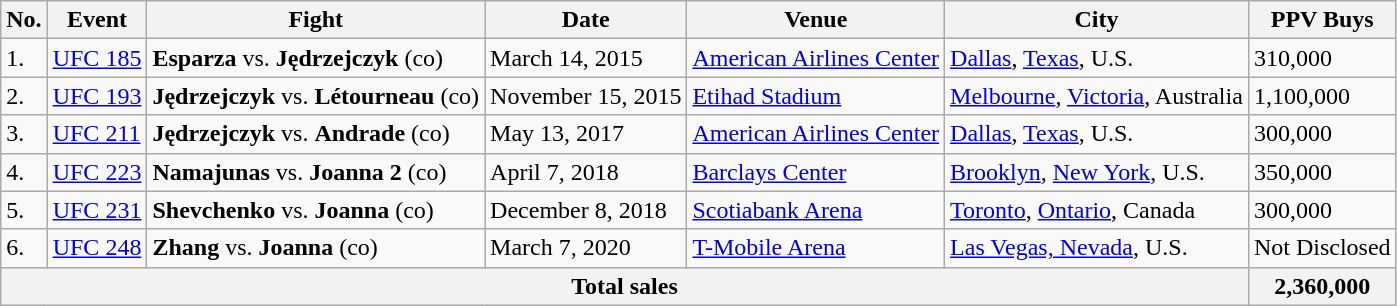<table class="wikitable sortable">
<tr>
<th>No.</th>
<th>Event</th>
<th>Fight</th>
<th>Date</th>
<th>Venue</th>
<th>City</th>
<th>PPV Buys</th>
</tr>
<tr>
<td>1.</td>
<td><a href='#'>UFC 185</a></td>
<td><strong>Esparza</strong> vs. <strong>Jędrzejczyk</strong> (co)</td>
<td>March 14, 2015</td>
<td><a href='#'>American Airlines Center</a></td>
<td><a href='#'>Dallas</a>, <a href='#'>Texas</a>, U.S.</td>
<td>310,000</td>
</tr>
<tr>
<td>2.</td>
<td><a href='#'>UFC 193</a></td>
<td><strong>Jędrzejczyk</strong> vs. <strong>Létourneau</strong> (co)</td>
<td>November 15, 2015</td>
<td><a href='#'>Etihad Stadium</a></td>
<td><a href='#'>Melbourne</a>, <a href='#'>Victoria</a>, Australia</td>
<td>1,100,000</td>
</tr>
<tr>
<td>3.</td>
<td><a href='#'>UFC 211</a></td>
<td><strong>Jędrzejczyk</strong> vs. <strong>Andrade</strong> (co)</td>
<td>May 13, 2017</td>
<td><a href='#'>American Airlines Center</a></td>
<td><a href='#'>Dallas</a>, <a href='#'>Texas</a>, U.S.</td>
<td>300,000</td>
</tr>
<tr>
<td>4.</td>
<td><a href='#'>UFC 223</a></td>
<td><strong>Namajunas</strong> vs. <strong>Joanna 2</strong> (co)</td>
<td>April 7, 2018</td>
<td><a href='#'>Barclays Center</a></td>
<td><a href='#'>Brooklyn</a>, <a href='#'>New York</a>, U.S.</td>
<td>350,000</td>
</tr>
<tr>
<td>5.</td>
<td><a href='#'>UFC 231</a></td>
<td><strong>Shevchenko</strong> vs. <strong>Joanna</strong> (co)</td>
<td>December 8, 2018</td>
<td><a href='#'>Scotiabank Arena</a></td>
<td><a href='#'>Toronto</a>, <a href='#'>Ontario</a>, Canada</td>
<td>300,000</td>
</tr>
<tr>
<td>6.</td>
<td><a href='#'>UFC 248</a></td>
<td><strong>Zhang</strong> vs. <strong>Joanna</strong> (co)</td>
<td>March 7, 2020</td>
<td><a href='#'>T-Mobile Arena</a></td>
<td><a href='#'>Las Vegas, Nevada</a>, U.S.</td>
<td>Not Disclosed</td>
</tr>
<tr>
<th colspan="6">Total sales</th>
<th>2,360,000</th>
</tr>
</table>
